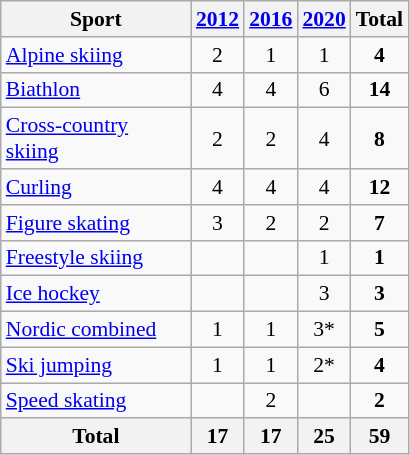<table class="wikitable sortable" style="text-align:center; font-size:90%">
<tr>
<th width=120>Sport</th>
<th><a href='#'>2012</a></th>
<th><a href='#'>2016</a></th>
<th><a href='#'>2020</a></th>
<th>Total</th>
</tr>
<tr>
<td align=left><a href='#'>Alpine skiing</a></td>
<td>2</td>
<td>1</td>
<td>1</td>
<td><strong>4</strong></td>
</tr>
<tr>
<td align=left><a href='#'>Biathlon</a></td>
<td>4</td>
<td>4</td>
<td>6</td>
<td><strong>14</strong></td>
</tr>
<tr>
<td align=left><a href='#'>Cross-country skiing</a></td>
<td>2</td>
<td>2</td>
<td>4</td>
<td><strong>8</strong></td>
</tr>
<tr>
<td align=left><a href='#'>Curling</a></td>
<td>4</td>
<td>4</td>
<td>4</td>
<td><strong>12</strong></td>
</tr>
<tr>
<td align=left><a href='#'>Figure skating</a></td>
<td>3</td>
<td>2</td>
<td>2</td>
<td><strong>7</strong></td>
</tr>
<tr>
<td align=left><a href='#'>Freestyle skiing</a></td>
<td></td>
<td></td>
<td>1</td>
<td><strong>1</strong></td>
</tr>
<tr>
<td align=left><a href='#'>Ice hockey</a></td>
<td></td>
<td></td>
<td>3</td>
<td><strong>3</strong></td>
</tr>
<tr>
<td align=left><a href='#'>Nordic combined</a></td>
<td>1</td>
<td>1</td>
<td>3*</td>
<td><strong>5</strong></td>
</tr>
<tr>
<td align=left><a href='#'>Ski jumping</a></td>
<td>1</td>
<td>1</td>
<td>2*</td>
<td><strong>4</strong></td>
</tr>
<tr>
<td align=left><a href='#'>Speed skating</a></td>
<td></td>
<td>2</td>
<td></td>
<td><strong>2</strong></td>
</tr>
<tr>
<th>Total</th>
<th>17</th>
<th>17</th>
<th>25</th>
<th>59</th>
</tr>
</table>
